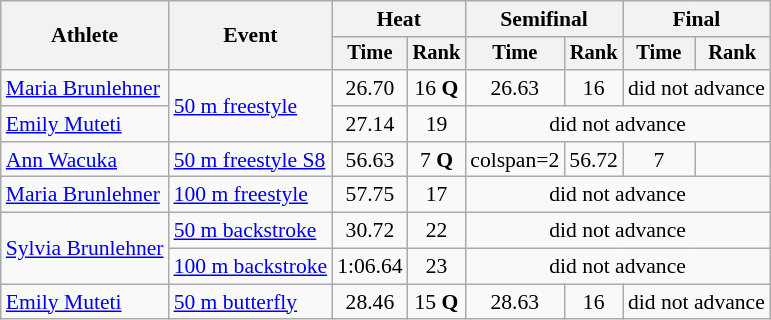<table class=wikitable style=font-size:90%>
<tr>
<th rowspan=2>Athlete</th>
<th rowspan=2>Event</th>
<th colspan=2>Heat</th>
<th colspan=2>Semifinal</th>
<th colspan=2>Final</th>
</tr>
<tr style=font-size:95%>
<th>Time</th>
<th>Rank</th>
<th>Time</th>
<th>Rank</th>
<th>Time</th>
<th>Rank</th>
</tr>
<tr align=center>
<td align=left><a href='#'>Maria Brunlehner</a></td>
<td align=left rowspan=2><a href='#'>50 m freestyle</a></td>
<td>26.70</td>
<td>16 <strong>Q</strong></td>
<td>26.63</td>
<td>16</td>
<td colspan=2>did not advance</td>
</tr>
<tr align=center>
<td align=left><a href='#'>Emily Muteti</a></td>
<td>27.14</td>
<td>19</td>
<td colspan=4>did not advance</td>
</tr>
<tr align=center>
<td align=left><a href='#'>Ann Wacuka</a></td>
<td align=left><a href='#'>50 m freestyle S8</a></td>
<td>56.63</td>
<td>7 <strong>Q</strong></td>
<td>colspan=2 </td>
<td>56.72</td>
<td>7</td>
</tr>
<tr align=center>
<td align=left><a href='#'>Maria Brunlehner</a></td>
<td align=left><a href='#'>100 m freestyle</a></td>
<td>57.75</td>
<td>17</td>
<td colspan=4>did not advance</td>
</tr>
<tr align=center>
<td align=left rowspan=2><a href='#'>Sylvia Brunlehner</a></td>
<td align=left><a href='#'>50 m backstroke</a></td>
<td>30.72</td>
<td>22</td>
<td colspan=4>did not advance</td>
</tr>
<tr align=center>
<td align=left><a href='#'>100 m backstroke</a></td>
<td>1:06.64</td>
<td>23</td>
<td colspan=4>did not advance</td>
</tr>
<tr align=center>
<td align=left><a href='#'>Emily Muteti</a></td>
<td align=left><a href='#'>50 m butterfly</a></td>
<td>28.46</td>
<td>15 <strong>Q</strong></td>
<td>28.63</td>
<td>16</td>
<td colspan=2>did not advance</td>
</tr>
</table>
